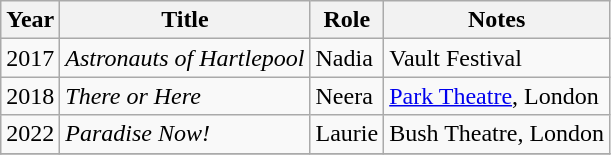<table class="wikitable sortable">
<tr>
<th>Year</th>
<th>Title</th>
<th>Role</th>
<th class="unsortable">Notes</th>
</tr>
<tr>
<td>2017</td>
<td><em>Astronauts of Hartlepool</em></td>
<td>Nadia</td>
<td>Vault Festival</td>
</tr>
<tr>
<td>2018</td>
<td><em>There or Here</em></td>
<td>Neera</td>
<td><a href='#'>Park Theatre</a>, London</td>
</tr>
<tr>
<td>2022</td>
<td><em>Paradise Now!</em></td>
<td>Laurie</td>
<td>Bush Theatre, London</td>
</tr>
<tr>
</tr>
</table>
